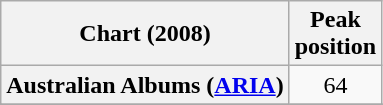<table class="wikitable sortable plainrowheaders">
<tr>
<th>Chart (2008)</th>
<th>Peak<br>position</th>
</tr>
<tr>
<th scope="row">Australian Albums (<a href='#'>ARIA</a>)</th>
<td align="center">64</td>
</tr>
<tr>
</tr>
<tr>
</tr>
<tr>
</tr>
<tr>
</tr>
<tr>
</tr>
<tr>
</tr>
<tr>
</tr>
</table>
